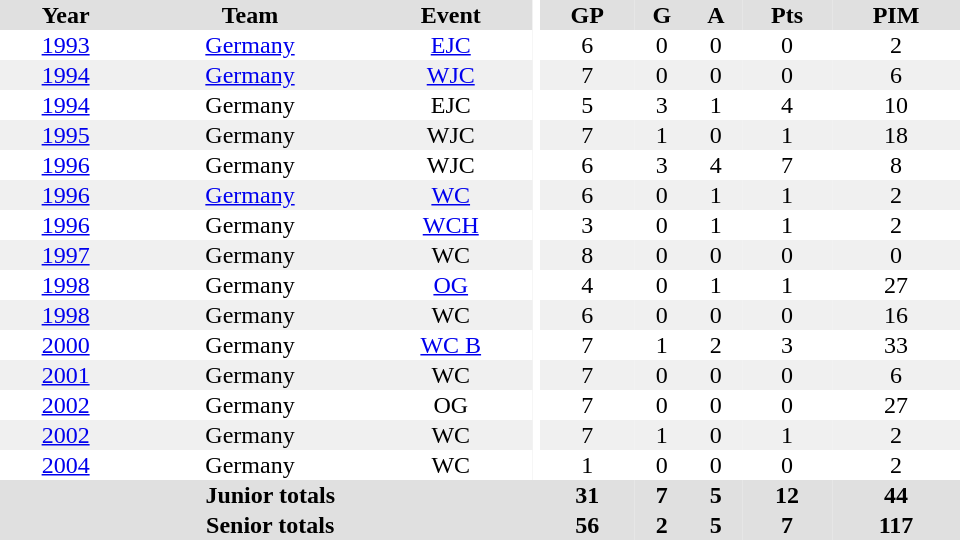<table border="0" cellpadding="1" cellspacing="0" ID="Table3" style="text-align:center; width:40em">
<tr bgcolor="#e0e0e0">
<th>Year</th>
<th>Team</th>
<th>Event</th>
<th rowspan="102" bgcolor="#ffffff"></th>
<th>GP</th>
<th>G</th>
<th>A</th>
<th>Pts</th>
<th>PIM</th>
</tr>
<tr>
<td><a href='#'>1993</a></td>
<td><a href='#'>Germany</a></td>
<td><a href='#'>EJC</a></td>
<td>6</td>
<td>0</td>
<td>0</td>
<td>0</td>
<td>2</td>
</tr>
<tr bgcolor="#f0f0f0">
<td><a href='#'>1994</a></td>
<td><a href='#'>Germany</a></td>
<td><a href='#'>WJC</a></td>
<td>7</td>
<td>0</td>
<td>0</td>
<td>0</td>
<td>6</td>
</tr>
<tr>
<td><a href='#'>1994</a></td>
<td>Germany</td>
<td>EJC</td>
<td>5</td>
<td>3</td>
<td>1</td>
<td>4</td>
<td>10</td>
</tr>
<tr bgcolor="#f0f0f0">
<td><a href='#'>1995</a></td>
<td>Germany</td>
<td>WJC</td>
<td>7</td>
<td>1</td>
<td>0</td>
<td>1</td>
<td>18</td>
</tr>
<tr>
<td><a href='#'>1996</a></td>
<td>Germany</td>
<td>WJC</td>
<td>6</td>
<td>3</td>
<td>4</td>
<td>7</td>
<td>8</td>
</tr>
<tr bgcolor="#f0f0f0">
<td><a href='#'>1996</a></td>
<td><a href='#'>Germany</a></td>
<td><a href='#'>WC</a></td>
<td>6</td>
<td>0</td>
<td>1</td>
<td>1</td>
<td>2</td>
</tr>
<tr>
<td><a href='#'>1996</a></td>
<td>Germany</td>
<td><a href='#'>WCH</a></td>
<td>3</td>
<td>0</td>
<td>1</td>
<td>1</td>
<td>2</td>
</tr>
<tr bgcolor="#f0f0f0">
<td><a href='#'>1997</a></td>
<td>Germany</td>
<td>WC</td>
<td>8</td>
<td>0</td>
<td>0</td>
<td>0</td>
<td>0</td>
</tr>
<tr>
<td><a href='#'>1998</a></td>
<td>Germany</td>
<td><a href='#'>OG</a></td>
<td>4</td>
<td>0</td>
<td>1</td>
<td>1</td>
<td>27</td>
</tr>
<tr bgcolor="#f0f0f0">
<td><a href='#'>1998</a></td>
<td>Germany</td>
<td>WC</td>
<td>6</td>
<td>0</td>
<td>0</td>
<td>0</td>
<td>16</td>
</tr>
<tr>
<td><a href='#'>2000</a></td>
<td>Germany</td>
<td><a href='#'>WC B</a></td>
<td>7</td>
<td>1</td>
<td>2</td>
<td>3</td>
<td>33</td>
</tr>
<tr bgcolor="#f0f0f0">
<td><a href='#'>2001</a></td>
<td>Germany</td>
<td>WC</td>
<td>7</td>
<td>0</td>
<td>0</td>
<td>0</td>
<td>6</td>
</tr>
<tr>
<td><a href='#'>2002</a></td>
<td>Germany</td>
<td>OG</td>
<td>7</td>
<td>0</td>
<td>0</td>
<td>0</td>
<td>27</td>
</tr>
<tr bgcolor="#f0f0f0">
<td><a href='#'>2002</a></td>
<td>Germany</td>
<td>WC</td>
<td>7</td>
<td>1</td>
<td>0</td>
<td>1</td>
<td>2</td>
</tr>
<tr>
<td><a href='#'>2004</a></td>
<td>Germany</td>
<td>WC</td>
<td>1</td>
<td>0</td>
<td>0</td>
<td>0</td>
<td>2</td>
</tr>
<tr bgcolor="#e0e0e0">
<th colspan="4">Junior totals</th>
<th>31</th>
<th>7</th>
<th>5</th>
<th>12</th>
<th>44</th>
</tr>
<tr bgcolor="#e0e0e0">
<th colspan="4">Senior totals</th>
<th>56</th>
<th>2</th>
<th>5</th>
<th>7</th>
<th>117</th>
</tr>
</table>
